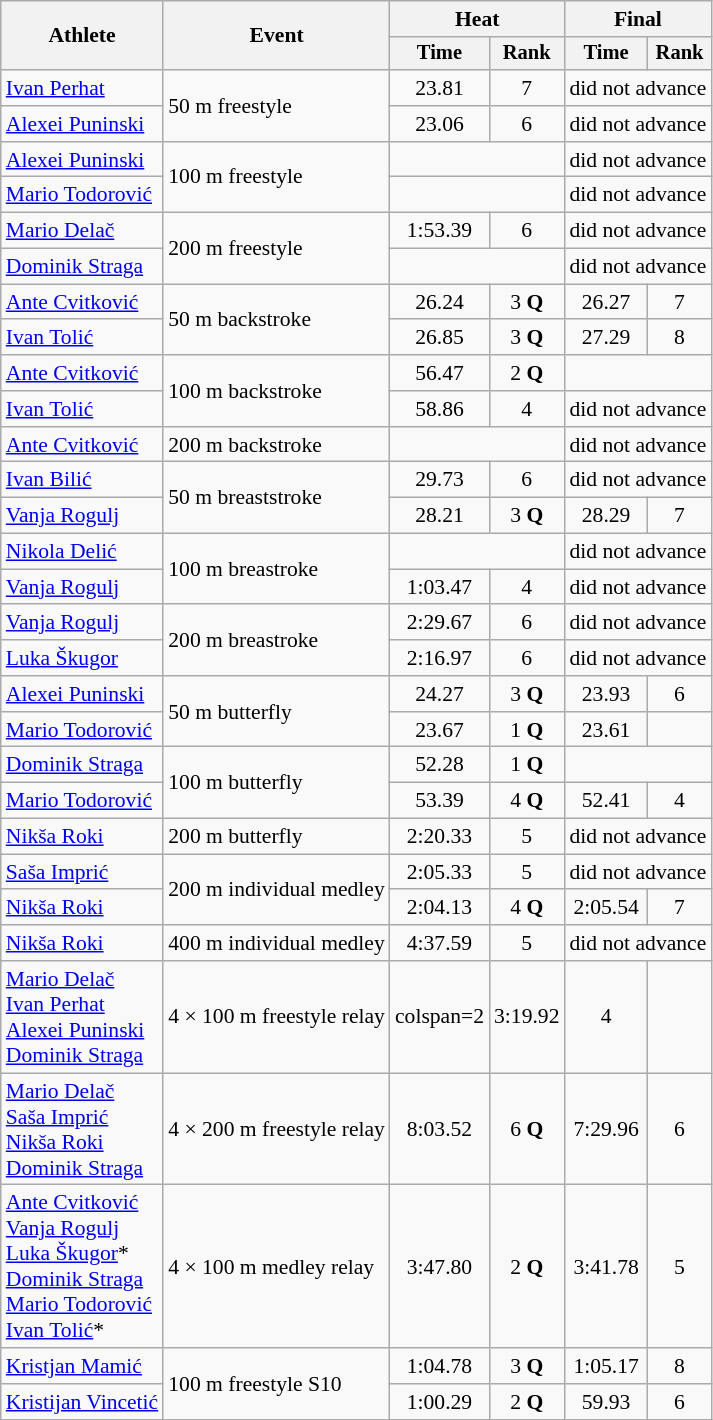<table class=wikitable style="font-size:90%">
<tr>
<th rowspan=2>Athlete</th>
<th rowspan=2>Event</th>
<th colspan=2>Heat</th>
<th colspan=2>Final</th>
</tr>
<tr style="font-size:95%">
<th>Time</th>
<th>Rank</th>
<th>Time</th>
<th>Rank</th>
</tr>
<tr align=center>
<td align=left><a href='#'>Ivan Perhat</a></td>
<td align=left rowspan=2>50 m freestyle</td>
<td>23.81</td>
<td>7</td>
<td colspan=2>did not advance</td>
</tr>
<tr align=center>
<td align=left><a href='#'>Alexei Puninski</a></td>
<td>23.06</td>
<td>6</td>
<td colspan=2>did not advance</td>
</tr>
<tr align=center>
<td align=left><a href='#'>Alexei Puninski</a></td>
<td align=left rowspan=2>100 m freestyle</td>
<td colspan=2></td>
<td colspan=2>did not advance</td>
</tr>
<tr align=center>
<td align=left><a href='#'>Mario Todorović</a></td>
<td colspan=2></td>
<td colspan=2>did not advance</td>
</tr>
<tr align=center>
<td align=left><a href='#'>Mario Delač</a></td>
<td align=left rowspan=2>200 m freestyle</td>
<td>1:53.39</td>
<td>6</td>
<td colspan=2>did not advance</td>
</tr>
<tr align=center>
<td align=left><a href='#'>Dominik Straga</a></td>
<td colspan=2></td>
<td colspan=2>did not advance</td>
</tr>
<tr align=center>
<td align=left><a href='#'>Ante Cvitković</a></td>
<td align=left rowspan=2>50 m backstroke</td>
<td>26.24</td>
<td>3 <strong>Q</strong></td>
<td>26.27</td>
<td>7</td>
</tr>
<tr align=center>
<td align=left><a href='#'>Ivan Tolić</a></td>
<td>26.85</td>
<td>3 <strong>Q</strong></td>
<td>27.29</td>
<td>8</td>
</tr>
<tr align=center>
<td align=left><a href='#'>Ante Cvitković</a></td>
<td align=left rowspan=2>100 m backstroke</td>
<td>56.47</td>
<td>2 <strong>Q</strong></td>
<td colspan=2></td>
</tr>
<tr align=center>
<td align=left><a href='#'>Ivan Tolić</a></td>
<td>58.86</td>
<td>4</td>
<td colspan=2>did not advance</td>
</tr>
<tr align=center>
<td align=left><a href='#'>Ante Cvitković</a></td>
<td align=left>200 m backstroke</td>
<td colspan=2></td>
<td colspan=2>did not advance</td>
</tr>
<tr align=center>
<td align=left><a href='#'>Ivan Bilić</a></td>
<td align=left rowspan=2>50 m breaststroke</td>
<td>29.73</td>
<td>6</td>
<td colspan=2>did not advance</td>
</tr>
<tr align=center>
<td align=left><a href='#'>Vanja Rogulj</a></td>
<td>28.21</td>
<td>3 <strong>Q</strong></td>
<td>28.29</td>
<td>7</td>
</tr>
<tr align=center>
<td align=left><a href='#'>Nikola Delić</a></td>
<td align=left rowspan=2>100 m breastroke</td>
<td colspan=2></td>
<td colspan=2>did not advance</td>
</tr>
<tr align=center>
<td align=left><a href='#'>Vanja Rogulj</a></td>
<td>1:03.47</td>
<td>4</td>
<td colspan=2>did not advance</td>
</tr>
<tr align=center>
<td align=left><a href='#'>Vanja Rogulj</a></td>
<td align=left rowspan=2>200 m breastroke</td>
<td>2:29.67</td>
<td>6</td>
<td colspan=2>did not advance</td>
</tr>
<tr align=center>
<td align=left><a href='#'>Luka Škugor</a></td>
<td>2:16.97</td>
<td>6</td>
<td colspan=2>did not advance</td>
</tr>
<tr align=center>
<td align=left><a href='#'>Alexei Puninski</a></td>
<td align=left rowspan=2>50 m butterfly</td>
<td>24.27</td>
<td>3 <strong>Q</strong></td>
<td>23.93</td>
<td>6</td>
</tr>
<tr align=center>
<td align=left><a href='#'>Mario Todorović</a></td>
<td>23.67</td>
<td>1 <strong>Q</strong></td>
<td>23.61</td>
<td></td>
</tr>
<tr align=center>
<td align=left><a href='#'>Dominik Straga</a></td>
<td align=left rowspan=2>100 m butterfly</td>
<td>52.28</td>
<td>1 <strong>Q</strong></td>
<td colspan=2></td>
</tr>
<tr align=center>
<td align=left><a href='#'>Mario Todorović</a></td>
<td>53.39</td>
<td>4 <strong>Q</strong></td>
<td>52.41</td>
<td>4</td>
</tr>
<tr align=center>
<td align=left><a href='#'>Nikša Roki</a></td>
<td align=left>200 m butterfly</td>
<td>2:20.33</td>
<td>5</td>
<td colspan=2>did not advance</td>
</tr>
<tr align=center>
<td align=left><a href='#'>Saša Imprić</a></td>
<td align=left rowspan=2>200 m individual medley</td>
<td>2:05.33</td>
<td>5</td>
<td colspan=2>did not advance</td>
</tr>
<tr align=center>
<td align=left><a href='#'>Nikša Roki</a></td>
<td>2:04.13</td>
<td>4 <strong>Q</strong></td>
<td>2:05.54</td>
<td>7</td>
</tr>
<tr align=center>
<td align=left><a href='#'>Nikša Roki</a></td>
<td align=left>400 m individual medley</td>
<td>4:37.59</td>
<td>5</td>
<td colspan=2>did not advance</td>
</tr>
<tr align=center>
<td align=left><a href='#'>Mario Delač</a><br><a href='#'>Ivan Perhat</a><br><a href='#'>Alexei Puninski</a><br><a href='#'>Dominik Straga</a></td>
<td align=left>4 × 100 m freestyle relay</td>
<td>colspan=2 </td>
<td>3:19.92</td>
<td>4</td>
</tr>
<tr align=center>
<td align=left><a href='#'>Mario Delač</a><br><a href='#'>Saša Imprić</a><br><a href='#'>Nikša Roki</a><br><a href='#'>Dominik Straga</a></td>
<td align=left>4 × 200 m freestyle relay</td>
<td>8:03.52</td>
<td>6 <strong>Q</strong></td>
<td>7:29.96</td>
<td>6</td>
</tr>
<tr align=center>
<td align=left><a href='#'>Ante Cvitković</a><br><a href='#'>Vanja Rogulj</a><br><a href='#'>Luka Škugor</a>*<br><a href='#'>Dominik Straga</a><br><a href='#'>Mario Todorović</a><br><a href='#'>Ivan Tolić</a>*</td>
<td align=left>4 × 100 m medley relay</td>
<td>3:47.80</td>
<td>2 <strong>Q</strong></td>
<td>3:41.78</td>
<td>5</td>
</tr>
<tr align=center>
<td align=left><a href='#'>Kristjan Mamić</a></td>
<td align=left rowspan=2>100 m freestyle S10</td>
<td>1:04.78</td>
<td>3 <strong>Q</strong></td>
<td>1:05.17</td>
<td>8</td>
</tr>
<tr align=center>
<td align=left><a href='#'>Kristijan Vincetić</a></td>
<td>1:00.29</td>
<td>2 <strong>Q</strong></td>
<td>59.93</td>
<td>6</td>
</tr>
</table>
